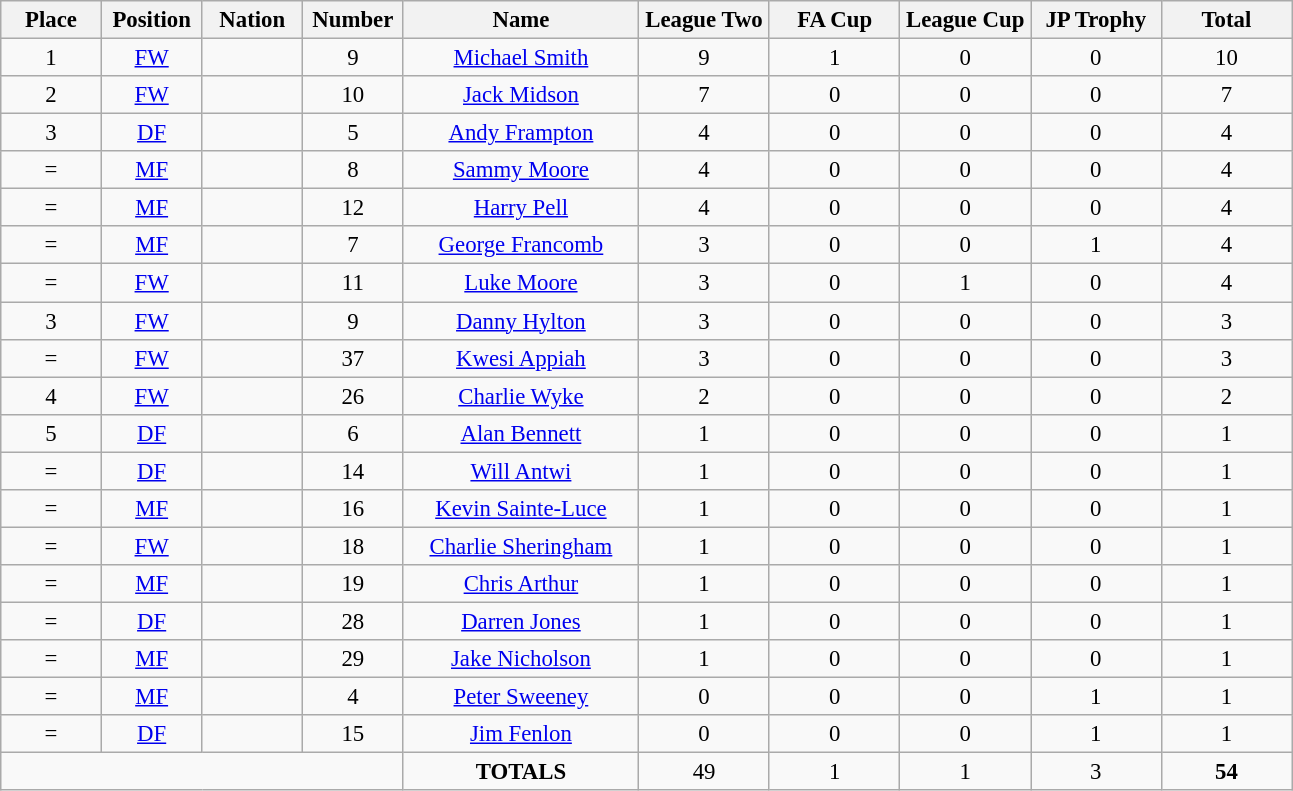<table class="wikitable" style="font-size: 95%; text-align: center;">
<tr>
<th width=60>Place</th>
<th width=60>Position</th>
<th width=60>Nation</th>
<th width=60>Number</th>
<th width=150>Name</th>
<th width=80>League Two</th>
<th width=80>FA Cup</th>
<th width=80>League Cup</th>
<th width=80>JP Trophy</th>
<th width=80>Total</th>
</tr>
<tr>
<td>1</td>
<td><a href='#'>FW</a></td>
<td></td>
<td>9</td>
<td><a href='#'>Michael Smith</a></td>
<td>9</td>
<td>1</td>
<td>0</td>
<td>0</td>
<td>10</td>
</tr>
<tr>
<td>2</td>
<td><a href='#'>FW</a></td>
<td></td>
<td>10</td>
<td><a href='#'>Jack Midson</a></td>
<td>7</td>
<td>0</td>
<td>0</td>
<td>0</td>
<td>7</td>
</tr>
<tr>
<td>3</td>
<td><a href='#'>DF</a></td>
<td></td>
<td>5</td>
<td><a href='#'>Andy Frampton</a></td>
<td>4</td>
<td>0</td>
<td>0</td>
<td>0</td>
<td>4</td>
</tr>
<tr>
<td>=</td>
<td><a href='#'>MF</a></td>
<td></td>
<td>8</td>
<td><a href='#'>Sammy Moore</a></td>
<td>4</td>
<td>0</td>
<td>0</td>
<td>0</td>
<td>4</td>
</tr>
<tr>
<td>=</td>
<td><a href='#'>MF</a></td>
<td></td>
<td>12</td>
<td><a href='#'>Harry Pell</a></td>
<td>4</td>
<td>0</td>
<td>0</td>
<td>0</td>
<td>4</td>
</tr>
<tr>
<td>=</td>
<td><a href='#'>MF</a></td>
<td></td>
<td>7</td>
<td><a href='#'>George Francomb</a></td>
<td>3</td>
<td>0</td>
<td>0</td>
<td>1</td>
<td>4</td>
</tr>
<tr>
<td>=</td>
<td><a href='#'>FW</a></td>
<td></td>
<td>11</td>
<td><a href='#'>Luke Moore</a></td>
<td>3</td>
<td>0</td>
<td>1</td>
<td>0</td>
<td>4</td>
</tr>
<tr>
<td>3</td>
<td><a href='#'>FW</a></td>
<td></td>
<td>9</td>
<td><a href='#'>Danny Hylton</a></td>
<td>3</td>
<td>0</td>
<td>0</td>
<td>0</td>
<td>3</td>
</tr>
<tr>
<td>=</td>
<td><a href='#'>FW</a></td>
<td></td>
<td>37</td>
<td><a href='#'>Kwesi Appiah</a></td>
<td>3</td>
<td>0</td>
<td>0</td>
<td>0</td>
<td>3</td>
</tr>
<tr>
<td>4</td>
<td><a href='#'>FW</a></td>
<td></td>
<td>26</td>
<td><a href='#'>Charlie Wyke</a></td>
<td>2</td>
<td>0</td>
<td>0</td>
<td>0</td>
<td>2</td>
</tr>
<tr>
<td>5</td>
<td><a href='#'>DF</a></td>
<td></td>
<td>6</td>
<td><a href='#'>Alan Bennett</a></td>
<td>1</td>
<td>0</td>
<td>0</td>
<td>0</td>
<td>1</td>
</tr>
<tr>
<td>=</td>
<td><a href='#'>DF</a></td>
<td></td>
<td>14</td>
<td><a href='#'>Will Antwi</a></td>
<td>1</td>
<td>0</td>
<td>0</td>
<td>0</td>
<td>1</td>
</tr>
<tr>
<td>=</td>
<td><a href='#'>MF</a></td>
<td></td>
<td>16</td>
<td><a href='#'>Kevin Sainte-Luce</a></td>
<td>1</td>
<td>0</td>
<td>0</td>
<td>0</td>
<td>1</td>
</tr>
<tr>
<td>=</td>
<td><a href='#'>FW</a></td>
<td></td>
<td>18</td>
<td><a href='#'>Charlie Sheringham</a></td>
<td>1</td>
<td>0</td>
<td>0</td>
<td>0</td>
<td>1</td>
</tr>
<tr>
<td>=</td>
<td><a href='#'>MF</a></td>
<td></td>
<td>19</td>
<td><a href='#'>Chris Arthur</a></td>
<td>1</td>
<td>0</td>
<td>0</td>
<td>0</td>
<td>1</td>
</tr>
<tr>
<td>=</td>
<td><a href='#'>DF</a></td>
<td></td>
<td>28</td>
<td><a href='#'>Darren Jones</a></td>
<td>1</td>
<td>0</td>
<td>0</td>
<td>0</td>
<td>1</td>
</tr>
<tr>
<td>=</td>
<td><a href='#'>MF</a></td>
<td></td>
<td>29</td>
<td><a href='#'>Jake Nicholson</a></td>
<td>1</td>
<td>0</td>
<td>0</td>
<td>0</td>
<td>1</td>
</tr>
<tr>
<td>=</td>
<td><a href='#'>MF</a></td>
<td></td>
<td>4</td>
<td><a href='#'>Peter Sweeney</a></td>
<td>0</td>
<td>0</td>
<td>0</td>
<td>1</td>
<td>1</td>
</tr>
<tr>
<td>=</td>
<td><a href='#'>DF</a></td>
<td></td>
<td>15</td>
<td><a href='#'>Jim Fenlon</a></td>
<td>0</td>
<td>0</td>
<td>0</td>
<td>1</td>
<td>1</td>
</tr>
<tr>
<td colspan="4"></td>
<td><strong>TOTALS</strong></td>
<td>49</td>
<td>1</td>
<td>1</td>
<td>3</td>
<td><strong>54</strong></td>
</tr>
</table>
